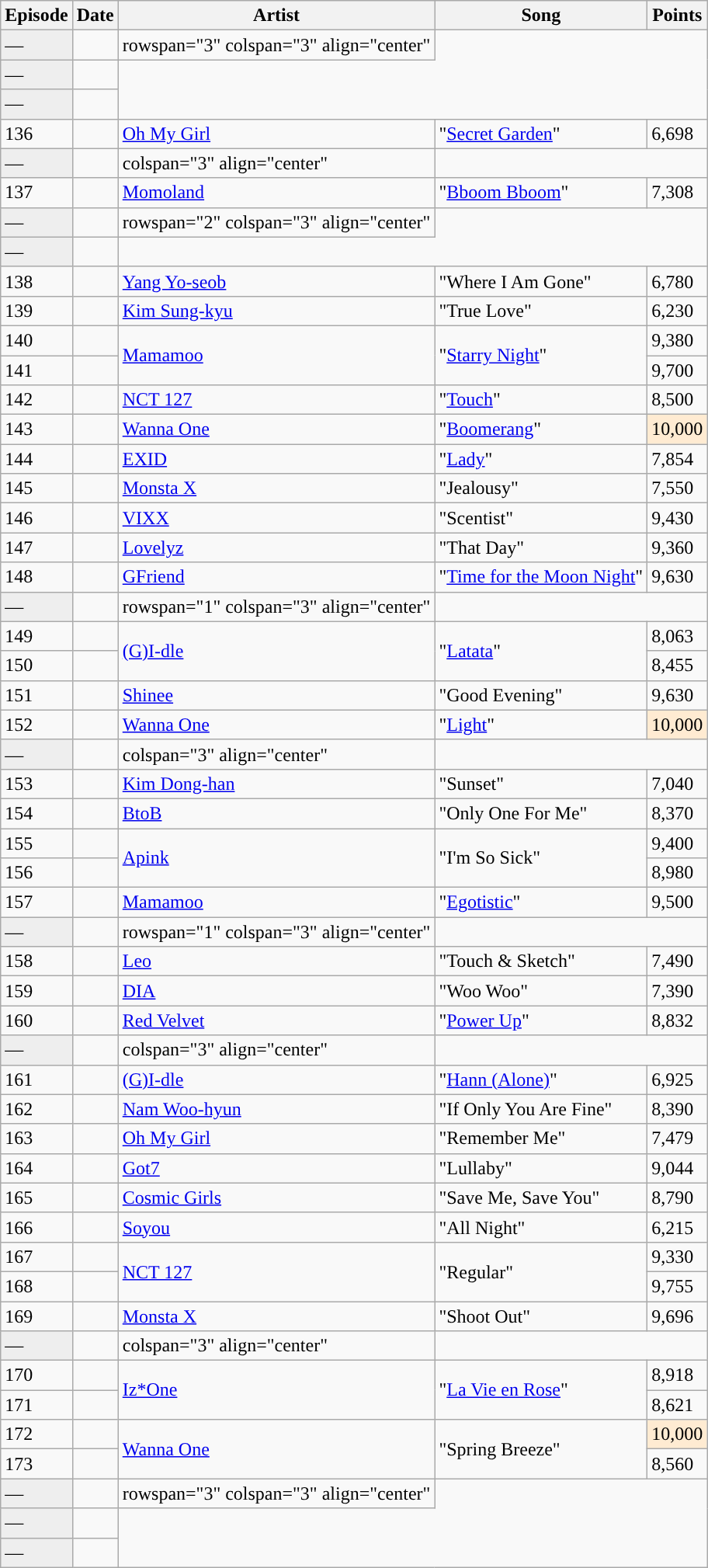<table class="sortable wikitable">
<tr>
<th>Episode</th>
<th>Date</th>
<th>Artist</th>
<th>Song</th>
<th>Points</th>
</tr>
<tr>
<td style="background:#eee;">—</td>
<td></td>
<td>rowspan="3" colspan="3" align="center" </td>
</tr>
<tr>
<td style="background:#eee;">—</td>
<td></td>
</tr>
<tr>
<td style="background: #eee;">—</td>
<td></td>
</tr>
<tr>
<td>136</td>
<td></td>
<td><a href='#'>Oh My Girl</a></td>
<td>"<a href='#'>Secret Garden</a>"</td>
<td>6,698</td>
</tr>
<tr>
<td style="background: #eee;">—</td>
<td></td>
<td>colspan="3" align="center" </td>
</tr>
<tr>
<td>137</td>
<td></td>
<td><a href='#'>Momoland</a></td>
<td>"<a href='#'>Bboom Bboom</a>"</td>
<td>7,308</td>
</tr>
<tr>
<td style="background: #eee;">—</td>
<td></td>
<td>rowspan="2" colspan="3" align="center" </td>
</tr>
<tr>
<td style="background: #eee;">—</td>
<td></td>
</tr>
<tr>
<td>138</td>
<td></td>
<td><a href='#'>Yang Yo-seob</a></td>
<td>"Where I Am Gone"</td>
<td>6,780</td>
</tr>
<tr>
<td>139</td>
<td></td>
<td><a href='#'>Kim Sung-kyu</a></td>
<td>"True Love"</td>
<td>6,230</td>
</tr>
<tr>
<td>140</td>
<td></td>
<td rowspan="2"><a href='#'>Mamamoo</a></td>
<td rowspan="2">"<a href='#'>Starry Night</a>"</td>
<td>9,380</td>
</tr>
<tr>
<td>141</td>
<td></td>
<td>9,700</td>
</tr>
<tr>
<td>142</td>
<td></td>
<td><a href='#'>NCT 127</a></td>
<td>"<a href='#'>Touch</a>"</td>
<td>8,500</td>
</tr>
<tr>
<td>143</td>
<td></td>
<td><a href='#'>Wanna One</a></td>
<td>"<a href='#'>Boomerang</a>"</td>
<td style='background: #ffebd2;'>10,000</td>
</tr>
<tr>
<td>144</td>
<td></td>
<td><a href='#'>EXID</a></td>
<td>"<a href='#'>Lady</a>"</td>
<td>7,854</td>
</tr>
<tr>
<td>145</td>
<td></td>
<td><a href='#'>Monsta X</a></td>
<td>"Jealousy"</td>
<td>7,550</td>
</tr>
<tr>
<td>146</td>
<td></td>
<td><a href='#'>VIXX</a></td>
<td>"Scentist"</td>
<td>9,430</td>
</tr>
<tr>
<td>147</td>
<td></td>
<td><a href='#'>Lovelyz</a></td>
<td>"That Day"</td>
<td>9,360</td>
</tr>
<tr>
<td>148</td>
<td></td>
<td><a href='#'>GFriend</a></td>
<td>"<a href='#'>Time for the Moon Night</a>"</td>
<td>9,630</td>
</tr>
<tr>
<td style="background: #eee;">—</td>
<td></td>
<td>rowspan="1" colspan="3" align="center" </td>
</tr>
<tr>
<td>149</td>
<td></td>
<td rowspan="2"><a href='#'>(G)I-dle</a></td>
<td rowspan="2">"<a href='#'>Latata</a>"</td>
<td>8,063</td>
</tr>
<tr>
<td>150</td>
<td></td>
<td>8,455</td>
</tr>
<tr>
<td>151</td>
<td></td>
<td><a href='#'>Shinee</a></td>
<td>"Good Evening"</td>
<td>9,630</td>
</tr>
<tr>
<td>152</td>
<td></td>
<td><a href='#'>Wanna One</a></td>
<td>"<a href='#'>Light</a>"</td>
<td style='background: #ffebd2;'>10,000</td>
</tr>
<tr>
<td style="background: #eee;">—</td>
<td></td>
<td>colspan="3" align="center" </td>
</tr>
<tr>
<td>153</td>
<td></td>
<td><a href='#'>Kim Dong-han</a></td>
<td>"Sunset"</td>
<td>7,040</td>
</tr>
<tr>
<td>154</td>
<td></td>
<td><a href='#'>BtoB</a></td>
<td>"Only One For Me"</td>
<td>8,370</td>
</tr>
<tr>
<td>155</td>
<td></td>
<td rowspan="2"><a href='#'>Apink</a></td>
<td rowspan="2">"I'm So Sick"</td>
<td>9,400</td>
</tr>
<tr>
<td>156</td>
<td></td>
<td>8,980</td>
</tr>
<tr>
<td>157</td>
<td></td>
<td><a href='#'>Mamamoo</a></td>
<td>"<a href='#'>Egotistic</a>"</td>
<td>9,500</td>
</tr>
<tr>
<td style="background: #eee;">—</td>
<td></td>
<td>rowspan="1" colspan="3" align="center" </td>
</tr>
<tr>
<td>158</td>
<td></td>
<td><a href='#'>Leo</a></td>
<td>"Touch & Sketch"</td>
<td>7,490</td>
</tr>
<tr>
<td>159</td>
<td></td>
<td><a href='#'>DIA</a></td>
<td>"Woo Woo"</td>
<td>7,390</td>
</tr>
<tr>
<td>160</td>
<td></td>
<td><a href='#'>Red Velvet</a></td>
<td>"<a href='#'>Power Up</a>"</td>
<td>8,832</td>
</tr>
<tr>
<td style="background: #eee;">—</td>
<td></td>
<td>colspan="3" align="center" </td>
</tr>
<tr>
<td>161</td>
<td></td>
<td><a href='#'>(G)I-dle</a></td>
<td>"<a href='#'>Hann (Alone)</a>"</td>
<td>6,925</td>
</tr>
<tr>
<td>162</td>
<td></td>
<td><a href='#'>Nam Woo-hyun</a></td>
<td>"If Only You Are Fine"</td>
<td>8,390</td>
</tr>
<tr>
<td>163</td>
<td></td>
<td><a href='#'>Oh My Girl</a></td>
<td>"Remember Me"</td>
<td>7,479</td>
</tr>
<tr>
<td>164</td>
<td></td>
<td><a href='#'>Got7</a></td>
<td>"Lullaby"</td>
<td>9,044</td>
</tr>
<tr>
<td>165</td>
<td></td>
<td><a href='#'>Cosmic Girls</a></td>
<td>"Save Me, Save You"</td>
<td>8,790</td>
</tr>
<tr>
<td>166</td>
<td></td>
<td><a href='#'>Soyou</a></td>
<td>"All Night"</td>
<td>6,215</td>
</tr>
<tr>
<td>167</td>
<td></td>
<td rowspan="2"><a href='#'>NCT 127</a></td>
<td rowspan="2">"Regular"</td>
<td>9,330</td>
</tr>
<tr>
<td>168</td>
<td></td>
<td>9,755</td>
</tr>
<tr>
<td>169</td>
<td></td>
<td><a href='#'>Monsta X</a></td>
<td>"Shoot Out"</td>
<td>9,696</td>
</tr>
<tr>
<td style="background: #eee;">—</td>
<td></td>
<td>colspan="3" align="center" </td>
</tr>
<tr>
<td>170</td>
<td></td>
<td rowspan="2"><a href='#'>Iz*One</a></td>
<td rowspan="2">"<a href='#'>La Vie en Rose</a>"</td>
<td>8,918</td>
</tr>
<tr>
<td>171</td>
<td></td>
<td>8,621</td>
</tr>
<tr>
<td>172</td>
<td></td>
<td rowspan="2"><a href='#'>Wanna One</a></td>
<td rowspan="2">"Spring Breeze"</td>
<td style='background: #ffebd2;'>10,000</td>
</tr>
<tr>
<td>173</td>
<td></td>
<td>8,560</td>
</tr>
<tr>
<td style="background:#eee;">—</td>
<td></td>
<td>rowspan="3" colspan="3" align="center" </td>
</tr>
<tr>
<td style="background:#eee;">—</td>
<td></td>
</tr>
<tr>
<td style="background: #eee;">—</td>
<td></td>
</tr>
</table>
